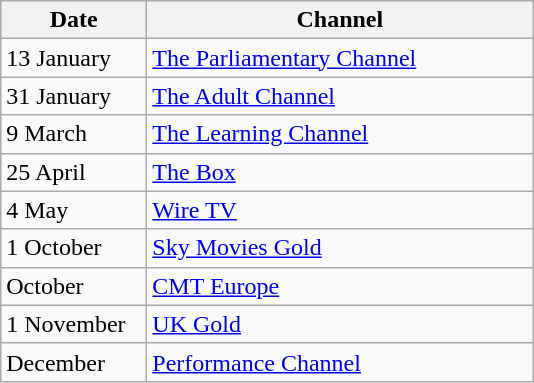<table class="wikitable">
<tr>
<th width=90>Date</th>
<th width=250>Channel</th>
</tr>
<tr>
<td>13 January</td>
<td><a href='#'>The Parliamentary Channel</a></td>
</tr>
<tr>
<td>31 January</td>
<td><a href='#'>The Adult Channel</a></td>
</tr>
<tr>
<td>9 March</td>
<td><a href='#'>The Learning Channel</a></td>
</tr>
<tr>
<td>25 April</td>
<td><a href='#'>The Box</a></td>
</tr>
<tr>
<td>4 May</td>
<td><a href='#'>Wire TV</a></td>
</tr>
<tr>
<td>1 October</td>
<td><a href='#'>Sky Movies Gold</a></td>
</tr>
<tr>
<td>October</td>
<td><a href='#'>CMT Europe</a></td>
</tr>
<tr>
<td>1 November</td>
<td><a href='#'>UK Gold</a></td>
</tr>
<tr>
<td>December</td>
<td><a href='#'>Performance Channel</a></td>
</tr>
</table>
